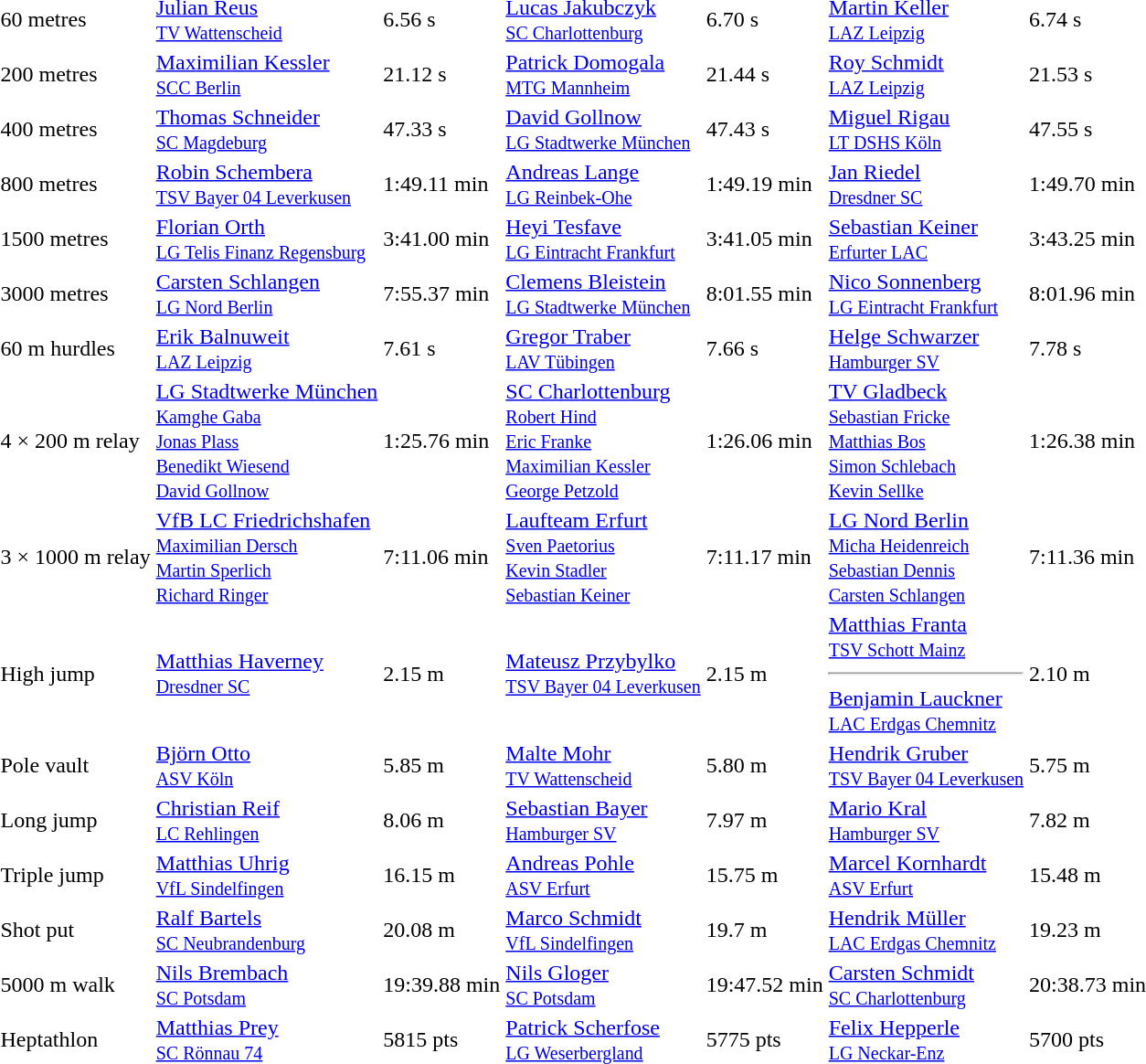<table>
<tr>
<td>60 metres</td>
<td><a href='#'>Julian Reus</a><br><small><a href='#'>TV Wattenscheid</a></small></td>
<td>6.56 s</td>
<td><a href='#'>Lucas Jakubczyk</a><br><small><a href='#'>SC Charlottenburg</a></small></td>
<td>6.70 s</td>
<td><a href='#'>Martin Keller</a><br><small><a href='#'>LAZ Leipzig</a></small></td>
<td>6.74 s</td>
</tr>
<tr>
<td>200 metres</td>
<td><a href='#'>Maximilian Kessler</a><br><small><a href='#'>SCC Berlin</a></small></td>
<td>21.12 s</td>
<td><a href='#'>Patrick Domogala</a><br><small><a href='#'>MTG Mannheim</a></small></td>
<td>21.44 s</td>
<td><a href='#'>Roy Schmidt</a><br><small><a href='#'>LAZ Leipzig</a></small></td>
<td>21.53 s</td>
</tr>
<tr>
<td>400 metres</td>
<td><a href='#'>Thomas Schneider</a><br><small><a href='#'>SC Magdeburg</a></small></td>
<td>47.33 s</td>
<td><a href='#'>David Gollnow</a><br><small><a href='#'>LG Stadtwerke München</a></small></td>
<td>47.43 s</td>
<td><a href='#'>Miguel Rigau</a><br><small><a href='#'>LT DSHS Köln</a></small></td>
<td>47.55 s</td>
</tr>
<tr>
<td>800 metres</td>
<td><a href='#'>Robin Schembera</a><br><small><a href='#'>TSV Bayer 04 Leverkusen</a></small></td>
<td>1:49.11 min</td>
<td><a href='#'>Andreas Lange</a><br><small><a href='#'>LG Reinbek-Ohe</a></small></td>
<td>1:49.19 min</td>
<td><a href='#'>Jan Riedel</a><br><small><a href='#'>Dresdner SC</a></small></td>
<td>1:49.70 min</td>
</tr>
<tr>
<td>1500 metres</td>
<td><a href='#'>Florian Orth</a><br><small><a href='#'>LG Telis Finanz Regensburg</a></small></td>
<td>3:41.00 min</td>
<td><a href='#'>Heyi Tesfave</a><br><small><a href='#'>LG Eintracht Frankfurt</a></small></td>
<td>3:41.05 min</td>
<td><a href='#'>Sebastian Keiner</a><br><small><a href='#'>Erfurter LAC</a></small></td>
<td>3:43.25 min</td>
</tr>
<tr>
<td>3000 metres</td>
<td><a href='#'>Carsten Schlangen</a><br><small><a href='#'>LG Nord Berlin</a></small></td>
<td>7:55.37 min</td>
<td><a href='#'>Clemens Bleistein</a><br><small><a href='#'>LG Stadtwerke München</a></small></td>
<td>8:01.55 min</td>
<td><a href='#'>Nico Sonnenberg</a><br><small><a href='#'>LG Eintracht Frankfurt</a></small></td>
<td>8:01.96 min</td>
</tr>
<tr>
<td>60 m hurdles</td>
<td><a href='#'>Erik Balnuweit</a><br><small><a href='#'>LAZ Leipzig</a></small></td>
<td>7.61 s</td>
<td><a href='#'>Gregor Traber</a><br><small><a href='#'>LAV Tübingen</a></small></td>
<td>7.66 s</td>
<td><a href='#'>Helge Schwarzer</a><br><small><a href='#'>Hamburger SV</a></small></td>
<td>7.78 s</td>
</tr>
<tr>
<td>4 × 200 m relay</td>
<td><a href='#'>LG Stadtwerke München</a><br><small><a href='#'>Kamghe Gaba</a><br><a href='#'>Jonas Plass</a><br><a href='#'>Benedikt Wiesend</a><br><a href='#'>David Gollnow</a></small></td>
<td>1:25.76 min</td>
<td><a href='#'>SC Charlottenburg</a><br><small><a href='#'>Robert Hind</a><br><a href='#'>Eric Franke</a><br><a href='#'>Maximilian Kessler</a><br><a href='#'>George Petzold</a></small></td>
<td>1:26.06 min</td>
<td><a href='#'>TV Gladbeck</a><br><small><a href='#'>Sebastian Fricke</a><br><a href='#'>Matthias Bos</a><br><a href='#'>Simon Schlebach</a><br><a href='#'>Kevin Sellke</a></small></td>
<td>1:26.38 min</td>
</tr>
<tr>
<td>3 × 1000 m relay</td>
<td><a href='#'>VfB LC Friedrichshafen</a><br><small><a href='#'>Maximilian Dersch</a><br><a href='#'>Martin Sperlich</a><br><a href='#'>Richard Ringer</a></small></td>
<td>7:11.06 min</td>
<td><a href='#'>Laufteam Erfurt</a><br><small><a href='#'>Sven Paetorius</a><br><a href='#'>Kevin Stadler</a><br><a href='#'>Sebastian Keiner</a></small></td>
<td>7:11.17 min</td>
<td><a href='#'>LG Nord Berlin</a><br><small><a href='#'>Micha Heidenreich</a><br><a href='#'>Sebastian Dennis</a><br><a href='#'>Carsten Schlangen</a></small></td>
<td>7:11.36 min</td>
</tr>
<tr>
<td>High jump</td>
<td><a href='#'>Matthias Haverney</a><br><small><a href='#'>Dresdner SC</a></small></td>
<td>2.15 m</td>
<td><a href='#'>Mateusz Przybylko</a><br><small><a href='#'>TSV Bayer 04 Leverkusen</a></small></td>
<td>2.15 m</td>
<td><a href='#'>Matthias Franta</a><br><small><a href='#'>TSV Schott Mainz</a></small><hr><a href='#'>Benjamin Lauckner</a><br><small><a href='#'>LAC Erdgas Chemnitz</a></small></td>
<td>2.10 m</td>
</tr>
<tr>
<td>Pole vault</td>
<td><a href='#'>Björn Otto</a><br><small><a href='#'>ASV Köln</a></small></td>
<td>5.85 m</td>
<td><a href='#'>Malte Mohr</a><br><small><a href='#'>TV Wattenscheid</a></small></td>
<td>5.80 m</td>
<td><a href='#'>Hendrik Gruber</a><br><small><a href='#'>TSV Bayer 04 Leverkusen</a></small></td>
<td>5.75 m</td>
</tr>
<tr>
<td>Long jump</td>
<td><a href='#'>Christian Reif</a><br><small><a href='#'>LC Rehlingen</a></small></td>
<td>8.06 m</td>
<td><a href='#'>Sebastian Bayer</a><br><small><a href='#'>Hamburger SV</a></small></td>
<td>7.97 m</td>
<td><a href='#'>Mario Kral</a><br><small><a href='#'>Hamburger SV</a></small></td>
<td>7.82 m</td>
</tr>
<tr>
<td>Triple jump</td>
<td><a href='#'>Matthias Uhrig</a><br><small><a href='#'>VfL Sindelfingen</a></small></td>
<td>16.15 m</td>
<td><a href='#'>Andreas Pohle</a><br><small><a href='#'>ASV Erfurt</a></small></td>
<td>15.75 m</td>
<td><a href='#'>Marcel Kornhardt</a><br><small><a href='#'>ASV Erfurt</a></small></td>
<td>15.48 m</td>
</tr>
<tr>
<td>Shot put</td>
<td><a href='#'>Ralf Bartels</a><br><small><a href='#'>SC Neubrandenburg</a></small></td>
<td>20.08 m</td>
<td><a href='#'>Marco Schmidt</a><br><small><a href='#'>VfL Sindelfingen</a></small></td>
<td>19.7 m</td>
<td><a href='#'>Hendrik Müller</a><br><small><a href='#'>LAC Erdgas Chemnitz</a></small></td>
<td>19.23 m</td>
</tr>
<tr>
<td>5000 m walk</td>
<td><a href='#'>Nils Brembach</a><br><small><a href='#'>SC Potsdam</a></small></td>
<td>19:39.88 min</td>
<td><a href='#'>Nils Gloger</a><br><small><a href='#'>SC Potsdam</a></small></td>
<td>19:47.52 min</td>
<td><a href='#'>Carsten Schmidt</a><br><small><a href='#'>SC Charlottenburg</a></small></td>
<td>20:38.73 min</td>
</tr>
<tr>
<td>Heptathlon</td>
<td><a href='#'>Matthias Prey</a><br><small><a href='#'>SC Rönnau 74</a></small></td>
<td>5815 pts</td>
<td><a href='#'>Patrick Scherfose</a><br><small><a href='#'>LG Weserbergland</a></small></td>
<td>5775 pts</td>
<td><a href='#'>Felix Hepperle</a><br><small><a href='#'>LG Neckar-Enz</a></small></td>
<td>5700 pts</td>
</tr>
</table>
